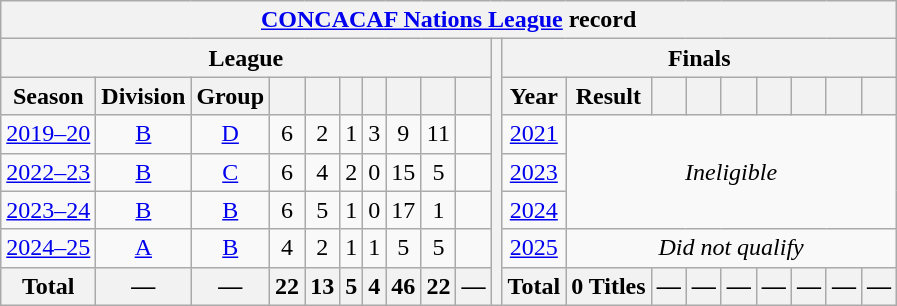<table class="wikitable" style="text-align: center;">
<tr>
<th colspan=21><a href='#'>CONCACAF Nations League</a> record</th>
</tr>
<tr>
<th colspan=10>League</th>
<th rowspan=7></th>
<th colspan=9>Finals</th>
</tr>
<tr>
<th>Season</th>
<th>Division</th>
<th>Group</th>
<th></th>
<th></th>
<th></th>
<th></th>
<th></th>
<th></th>
<th></th>
<th>Year</th>
<th>Result</th>
<th></th>
<th></th>
<th></th>
<th></th>
<th></th>
<th></th>
<th></th>
</tr>
<tr>
<td><a href='#'>2019–20</a></td>
<td><a href='#'>B</a></td>
<td><a href='#'>D</a></td>
<td>6</td>
<td>2</td>
<td>1</td>
<td>3</td>
<td>9</td>
<td>11</td>
<td></td>
<td> <a href='#'>2021</a></td>
<td colspan=8 rowspan=3><em>Ineligible</em></td>
</tr>
<tr>
<td><a href='#'>2022–23</a></td>
<td><a href='#'>B</a></td>
<td><a href='#'>C</a></td>
<td>6</td>
<td>4</td>
<td>2</td>
<td>0</td>
<td>15</td>
<td>5</td>
<td></td>
<td> <a href='#'>2023</a></td>
</tr>
<tr>
<td><a href='#'>2023–24</a></td>
<td><a href='#'>B</a></td>
<td><a href='#'>B</a></td>
<td>6</td>
<td>5</td>
<td>1</td>
<td>0</td>
<td>17</td>
<td>1</td>
<td></td>
<td> <a href='#'>2024</a></td>
</tr>
<tr>
<td><a href='#'>2024–25</a></td>
<td><a href='#'>A</a></td>
<td><a href='#'>B</a></td>
<td>4</td>
<td>2</td>
<td>1</td>
<td>1</td>
<td>5</td>
<td>5</td>
<td></td>
<td> <a href='#'>2025</a></td>
<td colspan=8><em>Did not qualify</em></td>
</tr>
<tr>
<th>Total</th>
<th>—</th>
<th>—</th>
<th>22</th>
<th>13</th>
<th>5</th>
<th>4</th>
<th>46</th>
<th>22</th>
<th>—</th>
<th>Total</th>
<th>0 Titles</th>
<th>—</th>
<th>—</th>
<th>—</th>
<th>—</th>
<th>—</th>
<th>—</th>
<th>—</th>
</tr>
</table>
